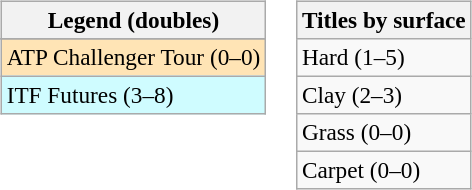<table>
<tr valign=top>
<td><br><table class=wikitable style=font-size:97%>
<tr>
<th>Legend (doubles)</th>
</tr>
<tr bgcolor=e5d1cb>
</tr>
<tr bgcolor=moccasin>
<td>ATP Challenger Tour (0–0)</td>
</tr>
<tr bgcolor=cffcff>
<td>ITF Futures (3–8)</td>
</tr>
</table>
</td>
<td><br><table class=wikitable style=font-size:97%>
<tr>
<th>Titles by surface</th>
</tr>
<tr>
<td>Hard (1–5)</td>
</tr>
<tr>
<td>Clay (2–3)</td>
</tr>
<tr>
<td>Grass (0–0)</td>
</tr>
<tr>
<td>Carpet (0–0)</td>
</tr>
</table>
</td>
</tr>
</table>
